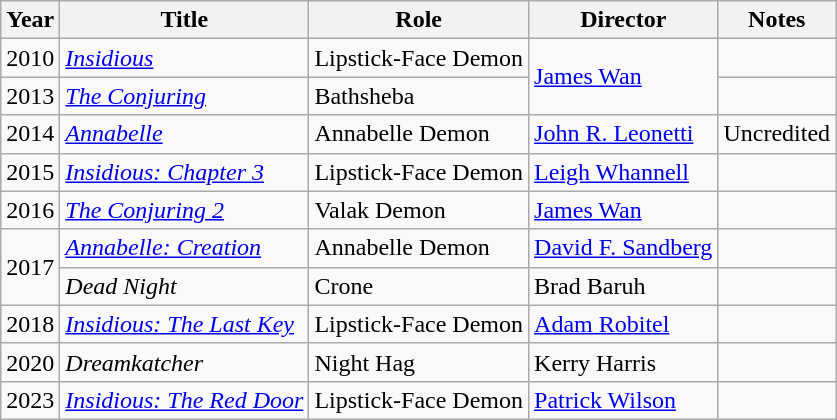<table class="wikitable plainrowheaders">
<tr>
<th>Year</th>
<th>Title</th>
<th>Role</th>
<th>Director</th>
<th>Notes</th>
</tr>
<tr>
<td>2010</td>
<td><em><a href='#'>Insidious</a></em></td>
<td>Lipstick-Face Demon</td>
<td rowspan=2><a href='#'>James Wan</a></td>
<td></td>
</tr>
<tr>
<td>2013</td>
<td><em><a href='#'>The Conjuring</a></em></td>
<td>Bathsheba</td>
<td></td>
</tr>
<tr>
<td>2014</td>
<td><em><a href='#'>Annabelle</a></em></td>
<td>Annabelle Demon</td>
<td><a href='#'>John R. Leonetti</a></td>
<td>Uncredited</td>
</tr>
<tr>
<td>2015</td>
<td><em><a href='#'>Insidious: Chapter 3</a></em></td>
<td>Lipstick-Face Demon</td>
<td><a href='#'>Leigh Whannell</a></td>
<td></td>
</tr>
<tr>
<td>2016</td>
<td><em><a href='#'>The Conjuring 2</a></em></td>
<td>Valak Demon</td>
<td><a href='#'>James Wan</a></td>
<td></td>
</tr>
<tr>
<td rowspan=2>2017</td>
<td><em><a href='#'>Annabelle: Creation</a></em></td>
<td>Annabelle Demon</td>
<td><a href='#'>David F. Sandberg</a></td>
<td></td>
</tr>
<tr>
<td><em>Dead Night</em></td>
<td>Crone</td>
<td>Brad Baruh</td>
<td></td>
</tr>
<tr>
<td>2018</td>
<td><em><a href='#'>Insidious: The Last Key</a></em></td>
<td>Lipstick-Face Demon</td>
<td><a href='#'>Adam Robitel</a></td>
<td></td>
</tr>
<tr>
<td>2020</td>
<td><em>Dreamkatcher</em></td>
<td>Night Hag</td>
<td>Kerry Harris</td>
<td></td>
</tr>
<tr>
<td>2023</td>
<td><em><a href='#'>Insidious: The Red Door</a></em></td>
<td>Lipstick-Face Demon</td>
<td><a href='#'>Patrick Wilson</a></td>
<td></td>
</tr>
</table>
